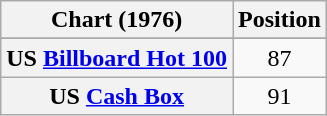<table class="wikitable sortable plainrowheaders" style="text-align:center">
<tr>
<th>Chart (1976)</th>
<th>Position</th>
</tr>
<tr>
</tr>
<tr>
<th scope="row">US <a href='#'>Billboard Hot 100</a></th>
<td align="center">87</td>
</tr>
<tr>
<th scope="row">US <a href='#'>Cash Box</a></th>
<td align="center">91</td>
</tr>
</table>
